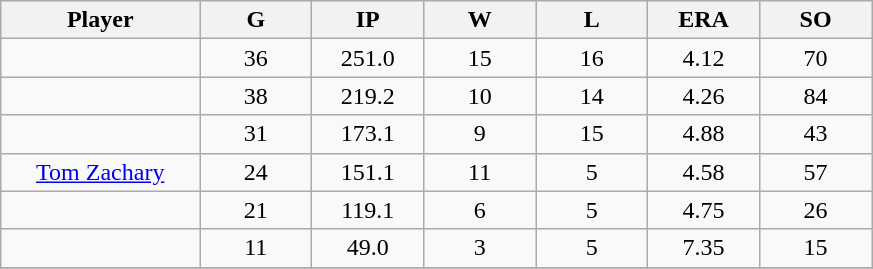<table class="wikitable sortable">
<tr>
<th bgcolor="#DDDDFF" width="16%">Player</th>
<th bgcolor="#DDDDFF" width="9%">G</th>
<th bgcolor="#DDDDFF" width="9%">IP</th>
<th bgcolor="#DDDDFF" width="9%">W</th>
<th bgcolor="#DDDDFF" width="9%">L</th>
<th bgcolor="#DDDDFF" width="9%">ERA</th>
<th bgcolor="#DDDDFF" width="9%">SO</th>
</tr>
<tr align="center">
<td></td>
<td>36</td>
<td>251.0</td>
<td>15</td>
<td>16</td>
<td>4.12</td>
<td>70</td>
</tr>
<tr align="center">
<td></td>
<td>38</td>
<td>219.2</td>
<td>10</td>
<td>14</td>
<td>4.26</td>
<td>84</td>
</tr>
<tr align="center">
<td></td>
<td>31</td>
<td>173.1</td>
<td>9</td>
<td>15</td>
<td>4.88</td>
<td>43</td>
</tr>
<tr align="center">
<td><a href='#'>Tom Zachary</a></td>
<td>24</td>
<td>151.1</td>
<td>11</td>
<td>5</td>
<td>4.58</td>
<td>57</td>
</tr>
<tr align=center>
<td></td>
<td>21</td>
<td>119.1</td>
<td>6</td>
<td>5</td>
<td>4.75</td>
<td>26</td>
</tr>
<tr align="center">
<td></td>
<td>11</td>
<td>49.0</td>
<td>3</td>
<td>5</td>
<td>7.35</td>
<td>15</td>
</tr>
<tr align="center">
</tr>
</table>
